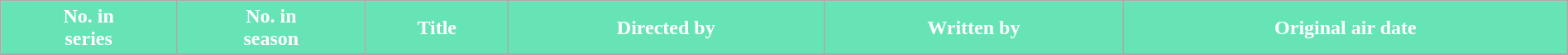<table class="wikitable plainrowheaders" style="width:100%;">
<tr style="color:white">
<th style="background: #67E4B6;">No. in<br>series</th>
<th style="background: #67E4B6;">No. in<br>season</th>
<th style="background: #67E4B6;">Title</th>
<th style="background: #67E4B6;">Directed by</th>
<th style="background: #67E4B6;">Written by</th>
<th style="background: #67E4B6;">Original air date</th>
</tr>
<tr>
</tr>
</table>
